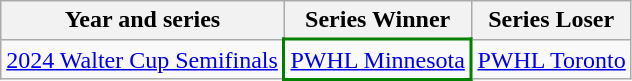<table class="wikitable">
<tr>
<th>Year and series</th>
<th>Series Winner</th>
<th>Series Loser</th>
</tr>
<tr>
<td><a href='#'>2024 Walter Cup Semifinals</a></td>
<td style="border-bottom:2px solid green; border-top:2px solid green; border-left:2px solid green; border-right:2px solid green"><a href='#'>PWHL Minnesota</a></td>
<td><a href='#'>PWHL Toronto</a></td>
</tr>
</table>
